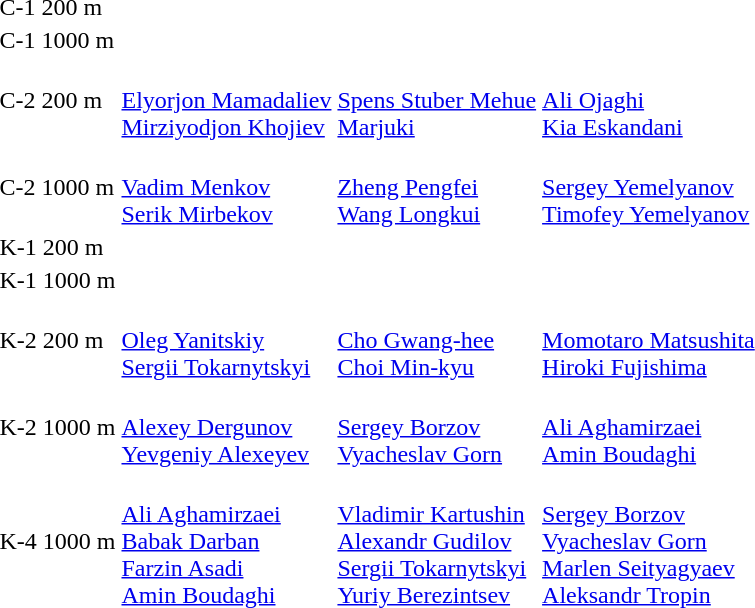<table>
<tr>
<td>C-1 200 m</td>
<td></td>
<td></td>
<td></td>
</tr>
<tr>
<td>C-1 1000 m</td>
<td></td>
<td></td>
<td></td>
</tr>
<tr>
<td>C-2 200 m</td>
<td><br><a href='#'>Elyorjon Mamadaliev</a><br><a href='#'>Mirziyodjon Khojiev</a></td>
<td><br><a href='#'>Spens Stuber Mehue</a><br><a href='#'>Marjuki</a></td>
<td><br><a href='#'>Ali Ojaghi</a><br><a href='#'>Kia Eskandani</a></td>
</tr>
<tr>
<td>C-2 1000 m</td>
<td><br><a href='#'>Vadim Menkov</a><br><a href='#'>Serik Mirbekov</a></td>
<td><br><a href='#'>Zheng Pengfei</a><br><a href='#'>Wang Longkui</a></td>
<td><br><a href='#'>Sergey Yemelyanov</a><br><a href='#'>Timofey Yemelyanov</a></td>
</tr>
<tr>
<td>K-1 200 m</td>
<td></td>
<td></td>
<td></td>
</tr>
<tr>
<td>K-1 1000 m</td>
<td></td>
<td></td>
<td></td>
</tr>
<tr>
<td>K-2 200 m</td>
<td><br><a href='#'>Oleg Yanitskiy</a><br><a href='#'>Sergii Tokarnytskyi</a></td>
<td><br><a href='#'>Cho Gwang-hee</a><br><a href='#'>Choi Min-kyu</a></td>
<td><br><a href='#'>Momotaro Matsushita</a><br><a href='#'>Hiroki Fujishima</a></td>
</tr>
<tr>
<td>K-2 1000 m</td>
<td><br><a href='#'>Alexey Dergunov</a><br><a href='#'>Yevgeniy Alexeyev</a></td>
<td><br><a href='#'>Sergey Borzov</a><br><a href='#'>Vyacheslav Gorn</a></td>
<td><br><a href='#'>Ali Aghamirzaei</a><br><a href='#'>Amin Boudaghi</a></td>
</tr>
<tr>
<td>K-4 1000 m</td>
<td><br><a href='#'>Ali Aghamirzaei</a><br><a href='#'>Babak Darban</a><br><a href='#'>Farzin Asadi</a><br><a href='#'>Amin Boudaghi</a></td>
<td><br><a href='#'>Vladimir Kartushin</a><br><a href='#'>Alexandr Gudilov</a><br><a href='#'>Sergii Tokarnytskyi</a><br><a href='#'>Yuriy Berezintsev</a></td>
<td><br><a href='#'>Sergey Borzov</a><br><a href='#'>Vyacheslav Gorn</a><br><a href='#'>Marlen Seityagyaev</a><br><a href='#'>Aleksandr Tropin</a></td>
</tr>
</table>
